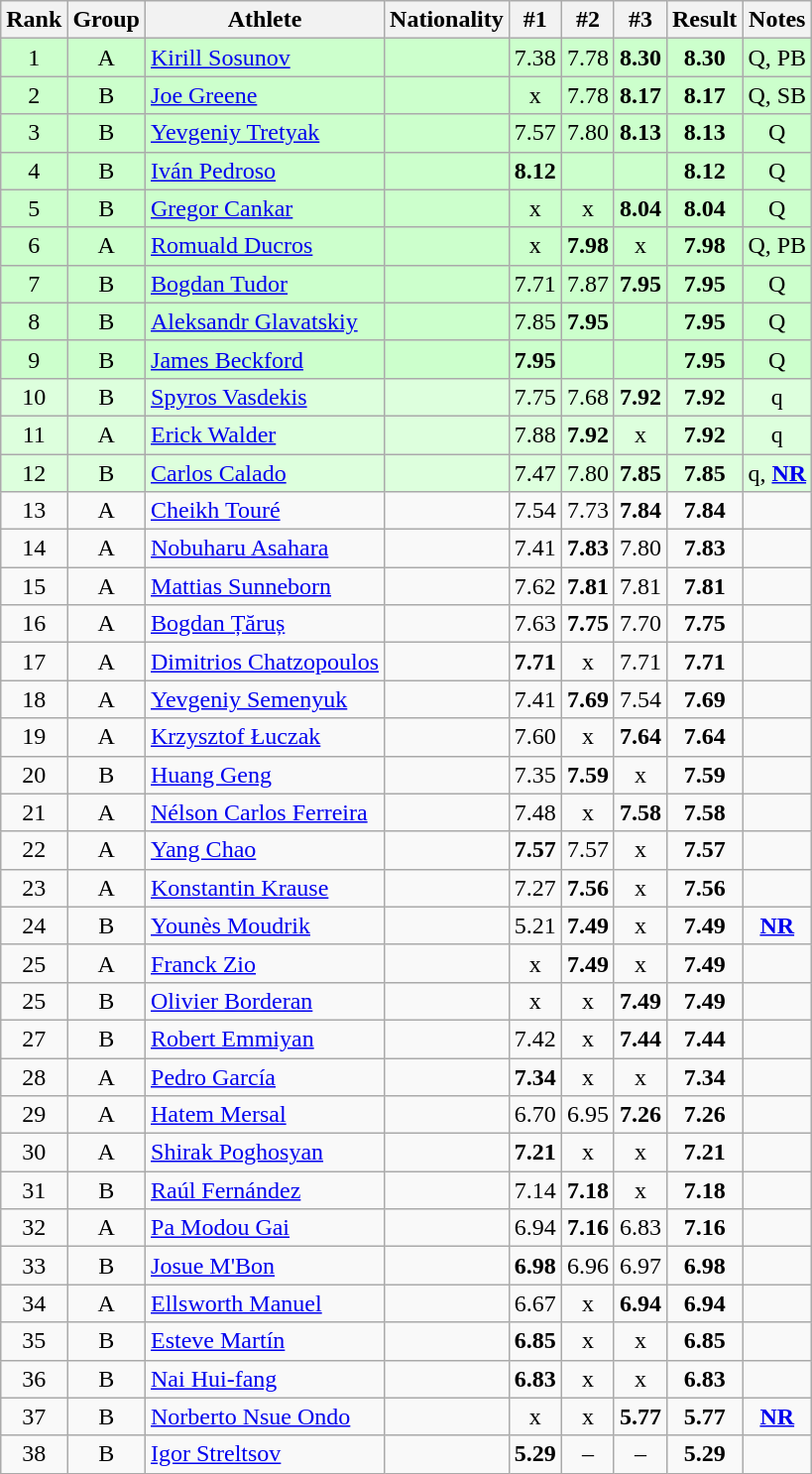<table class="wikitable sortable" style="text-align:center">
<tr>
<th>Rank</th>
<th>Group</th>
<th>Athlete</th>
<th>Nationality</th>
<th>#1</th>
<th>#2</th>
<th>#3</th>
<th>Result</th>
<th>Notes</th>
</tr>
<tr bgcolor=ccffcc>
<td>1</td>
<td>A</td>
<td align=left><a href='#'>Kirill Sosunov</a></td>
<td align=left></td>
<td>7.38</td>
<td>7.78</td>
<td><strong>8.30</strong></td>
<td><strong>8.30</strong></td>
<td>Q, PB</td>
</tr>
<tr bgcolor=ccffcc>
<td>2</td>
<td>B</td>
<td align=left><a href='#'>Joe Greene</a></td>
<td align=left></td>
<td>x</td>
<td>7.78</td>
<td><strong>8.17</strong></td>
<td><strong>8.17</strong></td>
<td>Q, SB</td>
</tr>
<tr bgcolor=ccffcc>
<td>3</td>
<td>B</td>
<td align=left><a href='#'>Yevgeniy Tretyak</a></td>
<td align=left></td>
<td>7.57</td>
<td>7.80</td>
<td><strong>8.13</strong></td>
<td><strong>8.13</strong></td>
<td>Q</td>
</tr>
<tr bgcolor=ccffcc>
<td>4</td>
<td>B</td>
<td align=left><a href='#'>Iván Pedroso</a></td>
<td align=left></td>
<td><strong>8.12</strong></td>
<td></td>
<td></td>
<td><strong>8.12</strong></td>
<td>Q</td>
</tr>
<tr bgcolor=ccffcc>
<td>5</td>
<td>B</td>
<td align=left><a href='#'>Gregor Cankar</a></td>
<td align=left></td>
<td>x</td>
<td>x</td>
<td><strong>8.04</strong></td>
<td><strong>8.04</strong></td>
<td>Q</td>
</tr>
<tr bgcolor=ccffcc>
<td>6</td>
<td>A</td>
<td align=left><a href='#'>Romuald Ducros</a></td>
<td align=left></td>
<td>x</td>
<td><strong>7.98</strong></td>
<td>x</td>
<td><strong>7.98</strong></td>
<td>Q, PB</td>
</tr>
<tr bgcolor=ccffcc>
<td>7</td>
<td>B</td>
<td align=left><a href='#'>Bogdan Tudor</a></td>
<td align=left></td>
<td>7.71</td>
<td>7.87</td>
<td><strong>7.95</strong></td>
<td><strong>7.95</strong></td>
<td>Q</td>
</tr>
<tr bgcolor=ccffcc>
<td>8</td>
<td>B</td>
<td align=left><a href='#'>Aleksandr Glavatskiy</a></td>
<td align=left></td>
<td>7.85</td>
<td><strong>7.95</strong></td>
<td></td>
<td><strong>7.95</strong></td>
<td>Q</td>
</tr>
<tr bgcolor=ccffcc>
<td>9</td>
<td>B</td>
<td align=left><a href='#'>James Beckford</a></td>
<td align=left></td>
<td><strong>7.95</strong></td>
<td></td>
<td></td>
<td><strong>7.95</strong></td>
<td>Q</td>
</tr>
<tr bgcolor=ddffdd>
<td>10</td>
<td>B</td>
<td align=left><a href='#'>Spyros Vasdekis</a></td>
<td align=left></td>
<td>7.75</td>
<td>7.68</td>
<td><strong>7.92</strong></td>
<td><strong>7.92</strong></td>
<td>q</td>
</tr>
<tr bgcolor=ddffdd>
<td>11</td>
<td>A</td>
<td align=left><a href='#'>Erick Walder</a></td>
<td align=left></td>
<td>7.88</td>
<td><strong>7.92</strong></td>
<td>x</td>
<td><strong>7.92</strong></td>
<td>q</td>
</tr>
<tr bgcolor=ddffdd>
<td>12</td>
<td>B</td>
<td align=left><a href='#'>Carlos Calado</a></td>
<td align=left></td>
<td>7.47</td>
<td>7.80</td>
<td><strong>7.85</strong></td>
<td><strong>7.85</strong></td>
<td>q, <strong><a href='#'>NR</a></strong></td>
</tr>
<tr>
<td>13</td>
<td>A</td>
<td align=left><a href='#'>Cheikh Touré</a></td>
<td align=left></td>
<td>7.54</td>
<td>7.73</td>
<td><strong>7.84</strong></td>
<td><strong>7.84</strong></td>
<td></td>
</tr>
<tr>
<td>14</td>
<td>A</td>
<td align=left><a href='#'>Nobuharu Asahara</a></td>
<td align=left></td>
<td>7.41</td>
<td><strong>7.83</strong></td>
<td>7.80</td>
<td><strong>7.83</strong></td>
<td></td>
</tr>
<tr>
<td>15</td>
<td>A</td>
<td align=left><a href='#'>Mattias Sunneborn</a></td>
<td align=left></td>
<td>7.62</td>
<td><strong>7.81</strong></td>
<td>7.81</td>
<td><strong>7.81</strong></td>
<td></td>
</tr>
<tr>
<td>16</td>
<td>A</td>
<td align=left><a href='#'>Bogdan Țăruș</a></td>
<td align=left></td>
<td>7.63</td>
<td><strong>7.75</strong></td>
<td>7.70</td>
<td><strong>7.75</strong></td>
<td></td>
</tr>
<tr>
<td>17</td>
<td>A</td>
<td align=left><a href='#'>Dimitrios Chatzopoulos</a></td>
<td align=left></td>
<td><strong>7.71</strong></td>
<td>x</td>
<td>7.71</td>
<td><strong>7.71</strong></td>
<td></td>
</tr>
<tr>
<td>18</td>
<td>A</td>
<td align=left><a href='#'>Yevgeniy Semenyuk</a></td>
<td align=left></td>
<td>7.41</td>
<td><strong>7.69</strong></td>
<td>7.54</td>
<td><strong>7.69</strong></td>
<td></td>
</tr>
<tr>
<td>19</td>
<td>A</td>
<td align=left><a href='#'>Krzysztof Łuczak</a></td>
<td align=left></td>
<td>7.60</td>
<td>x</td>
<td><strong>7.64</strong></td>
<td><strong>7.64</strong></td>
<td></td>
</tr>
<tr>
<td>20</td>
<td>B</td>
<td align=left><a href='#'>Huang Geng</a></td>
<td align=left></td>
<td>7.35</td>
<td><strong>7.59</strong></td>
<td>x</td>
<td><strong>7.59</strong></td>
<td></td>
</tr>
<tr>
<td>21</td>
<td>A</td>
<td align=left><a href='#'>Nélson Carlos Ferreira</a></td>
<td align=left></td>
<td>7.48</td>
<td>x</td>
<td><strong>7.58</strong></td>
<td><strong>7.58</strong></td>
<td></td>
</tr>
<tr>
<td>22</td>
<td>A</td>
<td align=left><a href='#'>Yang Chao</a></td>
<td align=left></td>
<td><strong>7.57</strong></td>
<td>7.57</td>
<td>x</td>
<td><strong>7.57</strong></td>
<td></td>
</tr>
<tr>
<td>23</td>
<td>A</td>
<td align=left><a href='#'>Konstantin Krause</a></td>
<td align=left></td>
<td>7.27</td>
<td><strong>7.56</strong></td>
<td>x</td>
<td><strong>7.56</strong></td>
<td></td>
</tr>
<tr>
<td>24</td>
<td>B</td>
<td align=left><a href='#'>Younès Moudrik</a></td>
<td align=left></td>
<td>5.21</td>
<td><strong>7.49</strong></td>
<td>x</td>
<td><strong>7.49</strong></td>
<td><strong><a href='#'>NR</a></strong></td>
</tr>
<tr>
<td>25</td>
<td>A</td>
<td align=left><a href='#'>Franck Zio</a></td>
<td align=left></td>
<td>x</td>
<td><strong>7.49</strong></td>
<td>x</td>
<td><strong>7.49</strong></td>
<td></td>
</tr>
<tr>
<td>25</td>
<td>B</td>
<td align=left><a href='#'>Olivier Borderan</a></td>
<td align=left></td>
<td>x</td>
<td>x</td>
<td><strong>7.49</strong></td>
<td><strong>7.49</strong></td>
<td></td>
</tr>
<tr>
<td>27</td>
<td>B</td>
<td align=left><a href='#'>Robert Emmiyan</a></td>
<td align=left></td>
<td>7.42</td>
<td>x</td>
<td><strong>7.44</strong></td>
<td><strong>7.44</strong></td>
<td></td>
</tr>
<tr>
<td>28</td>
<td>A</td>
<td align=left><a href='#'>Pedro García</a></td>
<td align=left></td>
<td><strong>7.34</strong></td>
<td>x</td>
<td>x</td>
<td><strong>7.34</strong></td>
<td></td>
</tr>
<tr>
<td>29</td>
<td>A</td>
<td align=left><a href='#'>Hatem Mersal</a></td>
<td align=left></td>
<td>6.70</td>
<td>6.95</td>
<td><strong>7.26</strong></td>
<td><strong>7.26</strong></td>
<td></td>
</tr>
<tr>
<td>30</td>
<td>A</td>
<td align=left><a href='#'>Shirak Poghosyan</a></td>
<td align=left></td>
<td><strong>7.21</strong></td>
<td>x</td>
<td>x</td>
<td><strong>7.21</strong></td>
<td></td>
</tr>
<tr>
<td>31</td>
<td>B</td>
<td align=left><a href='#'>Raúl Fernández</a></td>
<td align=left></td>
<td>7.14</td>
<td><strong>7.18</strong></td>
<td>x</td>
<td><strong>7.18</strong></td>
<td></td>
</tr>
<tr>
<td>32</td>
<td>A</td>
<td align=left><a href='#'>Pa Modou Gai</a></td>
<td align=left></td>
<td>6.94</td>
<td><strong>7.16</strong></td>
<td>6.83</td>
<td><strong>7.16</strong></td>
<td></td>
</tr>
<tr>
<td>33</td>
<td>B</td>
<td align=left><a href='#'>Josue M'Bon</a></td>
<td align=left></td>
<td><strong>6.98</strong></td>
<td>6.96</td>
<td>6.97</td>
<td><strong>6.98</strong></td>
<td></td>
</tr>
<tr>
<td>34</td>
<td>A</td>
<td align=left><a href='#'>Ellsworth Manuel</a></td>
<td align=left></td>
<td>6.67</td>
<td>x</td>
<td><strong>6.94</strong></td>
<td><strong>6.94</strong></td>
<td></td>
</tr>
<tr>
<td>35</td>
<td>B</td>
<td align=left><a href='#'>Esteve Martín</a></td>
<td align=left></td>
<td><strong>6.85</strong></td>
<td>x</td>
<td>x</td>
<td><strong>6.85</strong></td>
<td></td>
</tr>
<tr>
<td>36</td>
<td>B</td>
<td align=left><a href='#'>Nai Hui-fang</a></td>
<td align=left></td>
<td><strong>6.83</strong></td>
<td>x</td>
<td>x</td>
<td><strong>6.83</strong></td>
<td></td>
</tr>
<tr>
<td>37</td>
<td>B</td>
<td align=left><a href='#'>Norberto Nsue Ondo</a></td>
<td align=left></td>
<td>x</td>
<td>x</td>
<td><strong>5.77</strong></td>
<td><strong>5.77</strong></td>
<td><strong><a href='#'>NR</a></strong></td>
</tr>
<tr>
<td>38</td>
<td>B</td>
<td align=left><a href='#'>Igor Streltsov</a></td>
<td align=left></td>
<td><strong>5.29</strong></td>
<td>–</td>
<td>–</td>
<td><strong>5.29</strong></td>
<td></td>
</tr>
</table>
